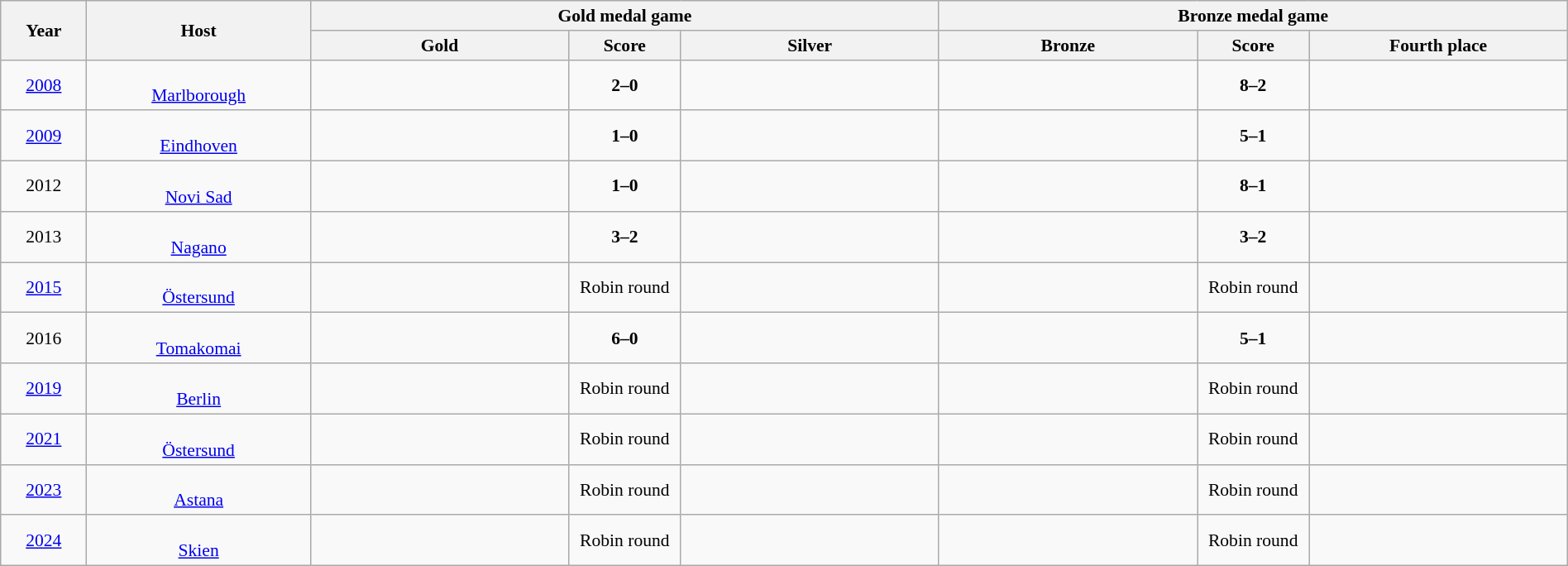<table class=wikitable style="text-align:center; font-size:90%; width:100%">
<tr>
<th rowspan=2 width=5%>Year</th>
<th rowspan=2 width=13%>Host</th>
<th colspan=3>Gold medal game</th>
<th colspan=3>Bronze medal game</th>
</tr>
<tr>
<th width=15%>Gold</th>
<th width=6.5%>Score</th>
<th width=15%>Silver</th>
<th width=15%>Bronze</th>
<th width=6.5%>Score</th>
<th width=15%>Fourth place</th>
</tr>
<tr>
<td><a href='#'>2008</a></td>
<td><br><a href='#'>Marlborough</a></td>
<td><strong></strong></td>
<td><strong>2–0</strong></td>
<td></td>
<td></td>
<td><strong>8–2</strong></td>
<td></td>
</tr>
<tr>
<td><a href='#'>2009</a></td>
<td><br><a href='#'>Eindhoven</a></td>
<td><strong></strong></td>
<td><strong>1–0</strong></td>
<td></td>
<td></td>
<td><strong>5–1</strong></td>
<td></td>
</tr>
<tr>
<td>2012</td>
<td><br><a href='#'>Novi Sad</a></td>
<td><strong></strong></td>
<td><strong>1–0</strong></td>
<td></td>
<td></td>
<td><strong>8–1</strong></td>
<td></td>
</tr>
<tr>
<td>2013</td>
<td><br><a href='#'>Nagano</a></td>
<td><strong></strong></td>
<td><strong>3–2</strong></td>
<td></td>
<td></td>
<td><strong>3–2</strong></td>
<td></td>
</tr>
<tr>
<td><a href='#'>2015</a></td>
<td><br><a href='#'>Östersund</a></td>
<td><strong></strong></td>
<td><span>Robin round</span></td>
<td></td>
<td></td>
<td><span>Robin round</span></td>
<td></td>
</tr>
<tr>
<td>2016</td>
<td><br><a href='#'>Tomakomai</a></td>
<td><strong></strong></td>
<td><strong>6–0</strong></td>
<td></td>
<td></td>
<td><strong>5–1</strong></td>
<td></td>
</tr>
<tr>
<td><a href='#'>2019</a></td>
<td><br><a href='#'>Berlin</a></td>
<td><strong></strong></td>
<td><span>Robin round</span></td>
<td></td>
<td></td>
<td><span>Robin round</span></td>
<td></td>
</tr>
<tr>
<td><a href='#'>2021</a></td>
<td><br><a href='#'>Östersund</a></td>
<td></td>
<td><span>Robin round</span></td>
<td></td>
<td></td>
<td><span>Robin round</span></td>
<td></td>
</tr>
<tr>
<td><a href='#'>2023</a></td>
<td><br><a href='#'>Astana</a></td>
<td></td>
<td><span>Robin round</span></td>
<td></td>
<td></td>
<td><span>Robin round</span></td>
<td></td>
</tr>
<tr>
<td><a href='#'>2024</a></td>
<td><br><a href='#'>Skien</a></td>
<td></td>
<td><span>Robin round</span></td>
<td></td>
<td></td>
<td><span>Robin round</span></td>
<td></td>
</tr>
</table>
